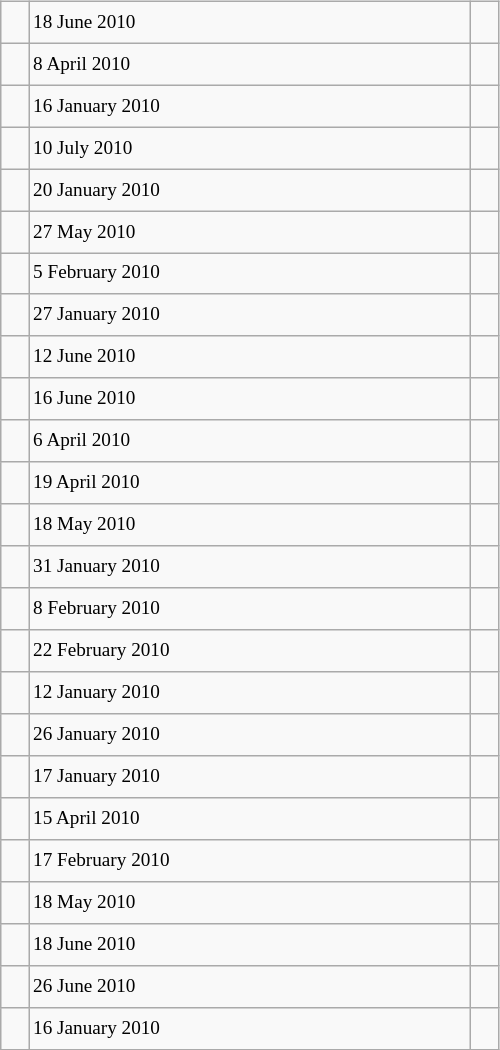<table class="wikitable" style="font-size: 80%; float: left; width: 26em; margin-right: 1em; height: 700px">
<tr>
<td></td>
<td>18 June 2010</td>
<td></td>
</tr>
<tr>
<td></td>
<td>8 April 2010</td>
<td></td>
</tr>
<tr>
<td></td>
<td>16 January 2010</td>
<td></td>
</tr>
<tr>
<td></td>
<td>10 July 2010</td>
<td></td>
</tr>
<tr>
<td></td>
<td>20 January 2010</td>
<td></td>
</tr>
<tr>
<td></td>
<td>27 May 2010</td>
<td></td>
</tr>
<tr>
<td></td>
<td>5 February 2010</td>
<td></td>
</tr>
<tr>
<td></td>
<td>27 January 2010</td>
<td></td>
</tr>
<tr>
<td></td>
<td>12 June 2010</td>
<td></td>
</tr>
<tr>
<td></td>
<td>16 June 2010</td>
<td></td>
</tr>
<tr>
<td></td>
<td>6 April 2010</td>
<td></td>
</tr>
<tr>
<td></td>
<td>19 April 2010</td>
<td></td>
</tr>
<tr>
<td></td>
<td>18 May 2010</td>
<td></td>
</tr>
<tr>
<td></td>
<td>31 January 2010</td>
<td></td>
</tr>
<tr>
<td></td>
<td>8 February 2010</td>
<td></td>
</tr>
<tr>
<td></td>
<td>22 February 2010</td>
<td></td>
</tr>
<tr>
<td></td>
<td>12 January 2010</td>
<td></td>
</tr>
<tr>
<td></td>
<td>26 January 2010</td>
<td></td>
</tr>
<tr>
<td></td>
<td>17 January 2010</td>
<td></td>
</tr>
<tr>
<td></td>
<td>15 April 2010</td>
<td></td>
</tr>
<tr>
<td></td>
<td>17 February 2010</td>
<td></td>
</tr>
<tr>
<td></td>
<td>18 May 2010</td>
<td></td>
</tr>
<tr>
<td></td>
<td>18 June 2010</td>
<td></td>
</tr>
<tr>
<td></td>
<td>26 June 2010</td>
<td></td>
</tr>
<tr>
<td></td>
<td>16 January 2010</td>
<td></td>
</tr>
</table>
